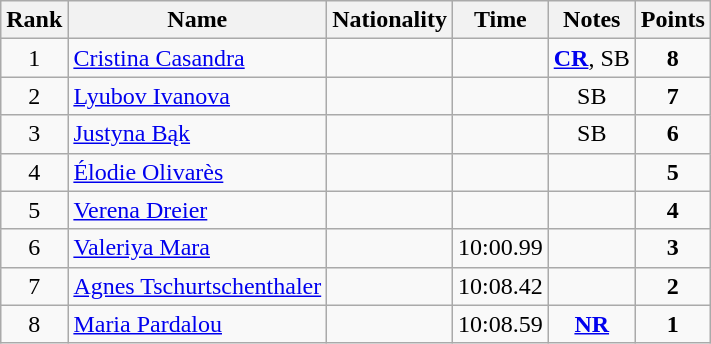<table class="wikitable sortable" style="text-align:center">
<tr>
<th>Rank</th>
<th>Name</th>
<th>Nationality</th>
<th>Time</th>
<th>Notes</th>
<th>Points</th>
</tr>
<tr>
<td>1</td>
<td align=left><a href='#'>Cristina Casandra</a></td>
<td align=left></td>
<td></td>
<td><strong><a href='#'>CR</a></strong>, SB</td>
<td><strong>8</strong></td>
</tr>
<tr>
<td>2</td>
<td align=left><a href='#'>Lyubov Ivanova</a></td>
<td align=left></td>
<td></td>
<td>SB</td>
<td><strong>7</strong></td>
</tr>
<tr>
<td>3</td>
<td align=left><a href='#'>Justyna Bąk</a></td>
<td align=left></td>
<td></td>
<td>SB</td>
<td><strong>6</strong></td>
</tr>
<tr>
<td>4</td>
<td align=left><a href='#'>Élodie Olivarès</a></td>
<td align=left></td>
<td></td>
<td></td>
<td><strong>5</strong></td>
</tr>
<tr>
<td>5</td>
<td align=left><a href='#'>Verena Dreier</a></td>
<td align=left></td>
<td></td>
<td></td>
<td><strong>4</strong></td>
</tr>
<tr>
<td>6</td>
<td align=left><a href='#'>Valeriya Mara</a></td>
<td align=left></td>
<td>10:00.99</td>
<td></td>
<td><strong>3</strong></td>
</tr>
<tr>
<td>7</td>
<td align=left><a href='#'>Agnes Tschurtschenthaler</a></td>
<td align=left></td>
<td>10:08.42</td>
<td></td>
<td><strong>2</strong></td>
</tr>
<tr>
<td>8</td>
<td align=left><a href='#'>Maria Pardalou</a></td>
<td align=left></td>
<td>10:08.59</td>
<td><strong><a href='#'>NR</a></strong></td>
<td><strong>1</strong></td>
</tr>
</table>
